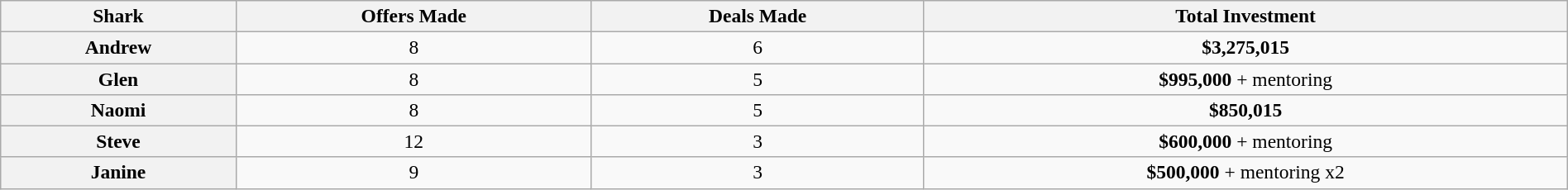<table class="wikitable plainrowheaders" style="font-size:98%; text-align:center; width: 100%; margin-left: auto; margin-right: auto;">
<tr>
<th>Shark</th>
<th>Offers Made</th>
<th>Deals Made</th>
<th>Total Investment</th>
</tr>
<tr>
<th>Andrew</th>
<td>8</td>
<td>6</td>
<td><strong>$3,275,015</strong></td>
</tr>
<tr>
<th>Glen</th>
<td>8</td>
<td>5</td>
<td><strong>$995,000</strong>  + mentoring</td>
</tr>
<tr>
<th>Naomi</th>
<td>8</td>
<td>5</td>
<td><strong>$850,015</strong></td>
</tr>
<tr>
<th>Steve</th>
<td>12</td>
<td>3</td>
<td><strong>$600,000</strong> + mentoring</td>
</tr>
<tr>
<th>Janine</th>
<td>9</td>
<td>3</td>
<td><strong>$500,000</strong> + mentoring x2</td>
</tr>
</table>
